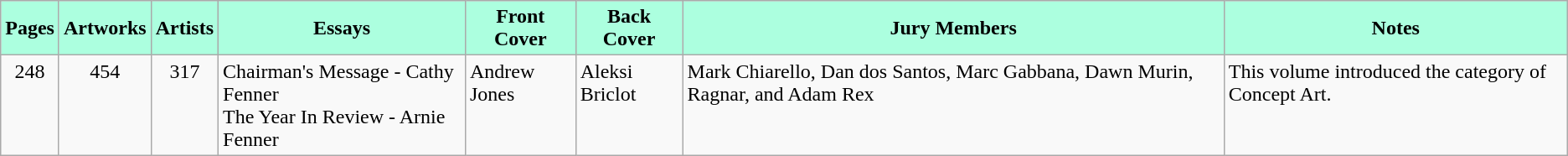<table class="wikitable">
<tr>
<th style="background:#acffdf">Pages</th>
<th style="background:#acffdf">Artworks</th>
<th style="background:#acffdf">Artists</th>
<th style="background:#acffdf">Essays</th>
<th style="background:#acffdf">Front Cover</th>
<th style="background:#acffdf">Back Cover</th>
<th style="background:#acffdf">Jury Members</th>
<th style="background:#acffdf">Notes</th>
</tr>
<tr valign="top">
<td align="center">248</td>
<td align="center">454</td>
<td align="center">317</td>
<td>Chairman's Message - Cathy Fenner<br>The Year In Review - Arnie Fenner</td>
<td>Andrew Jones</td>
<td>Aleksi Briclot</td>
<td>Mark Chiarello, Dan dos Santos, Marc Gabbana, Dawn Murin, Ragnar, and Adam Rex</td>
<td>This volume introduced the category of Concept Art.</td>
</tr>
</table>
